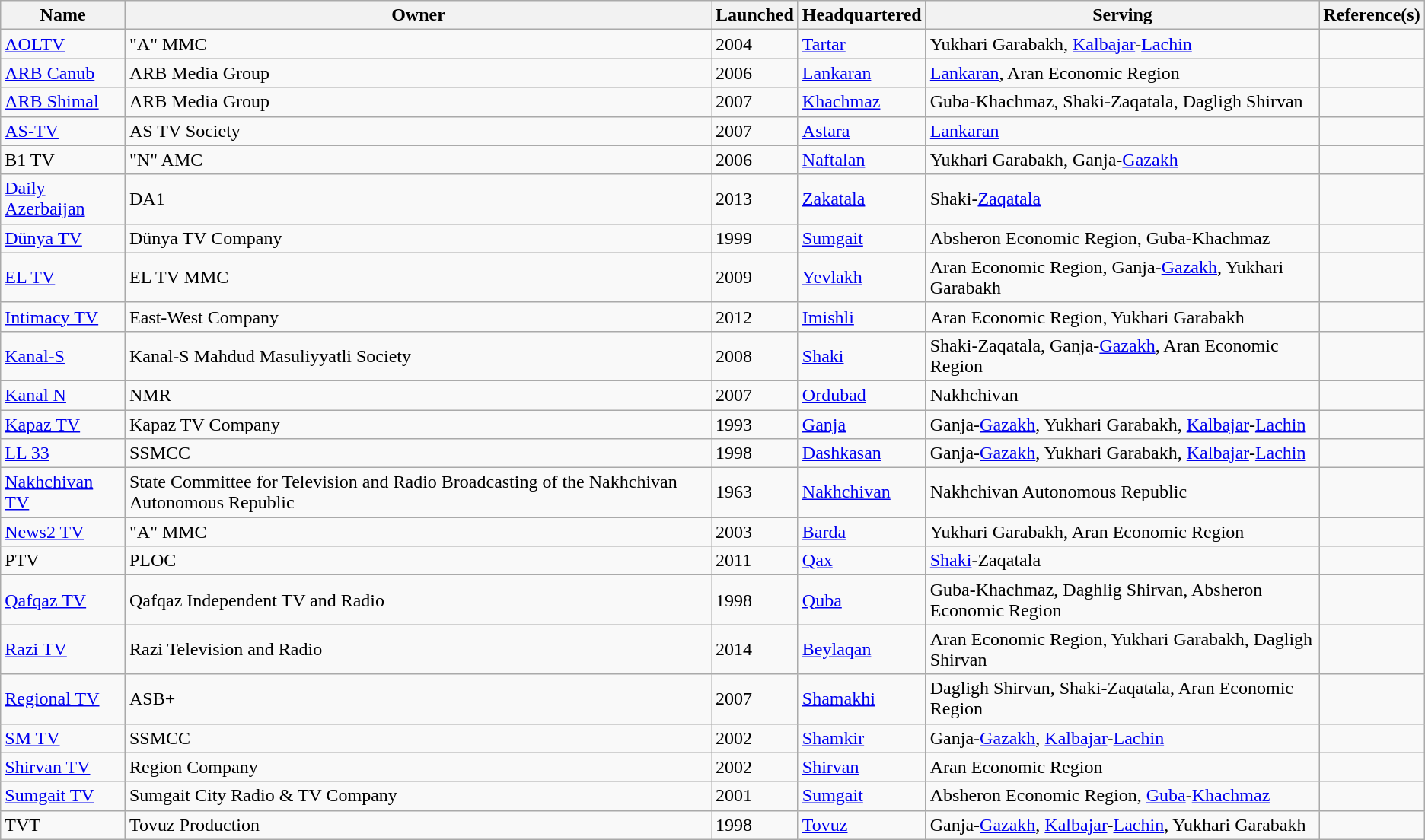<table class="wikitable" border="1" class="wikitable sortable">
<tr>
<th>Name</th>
<th>Owner</th>
<th>Launched</th>
<th>Headquartered</th>
<th>Serving</th>
<th>Reference(s)</th>
</tr>
<tr>
<td><a href='#'>AOLTV</a></td>
<td>"A" MMC</td>
<td>2004</td>
<td><a href='#'>Tartar</a></td>
<td>Yukhari Garabakh, <a href='#'>Kalbajar</a>-<a href='#'>Lachin</a></td>
<td></td>
</tr>
<tr>
<td><a href='#'>ARB Canub</a></td>
<td>ARB Media Group</td>
<td>2006</td>
<td><a href='#'>Lankaran</a></td>
<td><a href='#'>Lankaran</a>, Aran Economic Region</td>
<td></td>
</tr>
<tr>
<td><a href='#'>ARB Shimal</a></td>
<td>ARB Media Group</td>
<td>2007</td>
<td><a href='#'>Khachmaz</a></td>
<td>Guba-Khachmaz, Shaki-Zaqatala, Dagligh Shirvan</td>
<td></td>
</tr>
<tr>
<td><a href='#'>AS-TV</a></td>
<td>AS TV Society</td>
<td>2007</td>
<td><a href='#'>Astara</a></td>
<td><a href='#'>Lankaran</a></td>
<td></td>
</tr>
<tr>
<td>B1 TV</td>
<td>"N" AMC</td>
<td>2006</td>
<td><a href='#'>Naftalan</a></td>
<td>Yukhari Garabakh, Ganja-<a href='#'>Gazakh</a></td>
<td></td>
</tr>
<tr>
<td><a href='#'>Daily Azerbaijan</a></td>
<td>DA1</td>
<td>2013</td>
<td><a href='#'>Zakatala</a></td>
<td>Shaki-<a href='#'>Zaqatala</a></td>
<td></td>
</tr>
<tr>
<td><a href='#'>Dünya TV</a></td>
<td>Dünya TV Company</td>
<td>1999</td>
<td><a href='#'>Sumgait</a></td>
<td>Absheron Economic Region, Guba-Khachmaz</td>
<td></td>
</tr>
<tr>
<td><a href='#'>EL TV</a></td>
<td>EL TV MMC</td>
<td>2009</td>
<td><a href='#'>Yevlakh</a></td>
<td>Aran Economic Region, Ganja-<a href='#'>Gazakh</a>, Yukhari Garabakh</td>
<td></td>
</tr>
<tr>
<td><a href='#'>Intimacy TV</a></td>
<td>East-West Company</td>
<td>2012</td>
<td><a href='#'>Imishli</a></td>
<td>Aran Economic Region, Yukhari Garabakh</td>
<td></td>
</tr>
<tr>
<td><a href='#'>Kanal-S</a></td>
<td>Kanal-S Mahdud Masuliyyatli Society</td>
<td>2008</td>
<td><a href='#'>Shaki</a></td>
<td>Shaki-Zaqatala, Ganja-<a href='#'>Gazakh</a>, Aran Economic Region</td>
<td></td>
</tr>
<tr>
<td><a href='#'>Kanal N</a></td>
<td>NMR</td>
<td>2007</td>
<td><a href='#'>Ordubad</a></td>
<td>Nakhchivan</td>
<td></td>
</tr>
<tr>
<td><a href='#'>Kapaz TV</a></td>
<td>Kapaz TV Company</td>
<td>1993</td>
<td><a href='#'>Ganja</a></td>
<td>Ganja-<a href='#'>Gazakh</a>, Yukhari Garabakh, <a href='#'>Kalbajar</a>-<a href='#'>Lachin</a></td>
<td></td>
</tr>
<tr>
<td><a href='#'>LL 33</a></td>
<td>SSMCC</td>
<td>1998</td>
<td><a href='#'>Dashkasan</a></td>
<td>Ganja-<a href='#'>Gazakh</a>, Yukhari Garabakh, <a href='#'>Kalbajar</a>-<a href='#'>Lachin</a></td>
<td></td>
</tr>
<tr>
<td><a href='#'>Nakhchivan TV</a></td>
<td>State Committee for Television and Radio Broadcasting of the Nakhchivan Autonomous Republic</td>
<td>1963</td>
<td><a href='#'>Nakhchivan</a></td>
<td>Nakhchivan Autonomous Republic</td>
<td></td>
</tr>
<tr>
<td><a href='#'>News2 TV</a></td>
<td>"A" MMC</td>
<td>2003</td>
<td><a href='#'>Barda</a></td>
<td>Yukhari Garabakh, Aran Economic Region</td>
<td></td>
</tr>
<tr>
<td>PTV</td>
<td>PLOC</td>
<td>2011</td>
<td><a href='#'>Qax</a></td>
<td><a href='#'>Shaki</a>-Zaqatala</td>
<td></td>
</tr>
<tr>
<td><a href='#'>Qafqaz TV</a></td>
<td>Qafqaz Independent TV and Radio</td>
<td>1998</td>
<td><a href='#'>Quba</a></td>
<td>Guba-Khachmaz, Daghlig Shirvan, Absheron Economic Region</td>
<td></td>
</tr>
<tr>
<td><a href='#'>Razi TV</a></td>
<td>Razi Television and Radio</td>
<td>2014</td>
<td><a href='#'>Beylaqan</a></td>
<td>Aran Economic Region, Yukhari Garabakh, Dagligh Shirvan</td>
<td></td>
</tr>
<tr>
<td><a href='#'>Regional TV</a></td>
<td>ASB+</td>
<td>2007</td>
<td><a href='#'>Shamakhi</a></td>
<td>Dagligh Shirvan, Shaki-Zaqatala, Aran Economic Region</td>
<td></td>
</tr>
<tr>
<td><a href='#'>SM TV</a></td>
<td>SSMCC</td>
<td>2002</td>
<td><a href='#'>Shamkir</a></td>
<td>Ganja-<a href='#'>Gazakh</a>, <a href='#'>Kalbajar</a>-<a href='#'>Lachin</a></td>
<td></td>
</tr>
<tr>
<td><a href='#'>Shirvan TV</a></td>
<td>Region Company</td>
<td>2002</td>
<td><a href='#'>Shirvan</a></td>
<td>Aran Economic Region</td>
<td></td>
</tr>
<tr>
<td><a href='#'>Sumgait TV</a></td>
<td>Sumgait City Radio & TV Company</td>
<td>2001</td>
<td><a href='#'>Sumgait</a></td>
<td>Absheron Economic Region, <a href='#'>Guba</a>-<a href='#'>Khachmaz</a></td>
<td></td>
</tr>
<tr>
<td>TVT</td>
<td>Tovuz Production</td>
<td>1998</td>
<td><a href='#'>Tovuz</a></td>
<td>Ganja-<a href='#'>Gazakh</a>, <a href='#'>Kalbajar</a>-<a href='#'>Lachin</a>, Yukhari Garabakh</td>
<td></td>
</tr>
</table>
